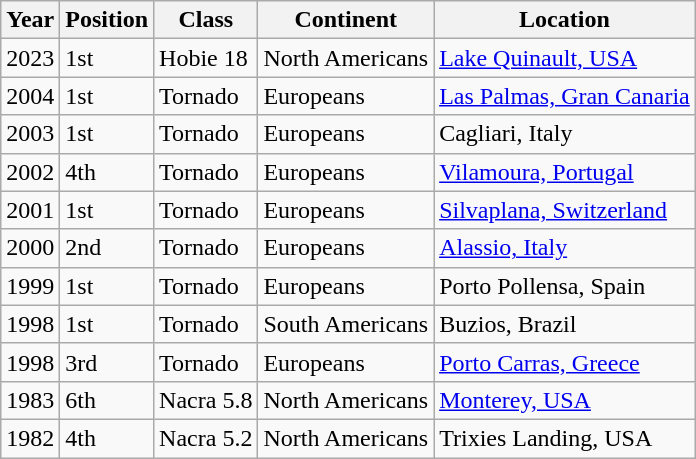<table class="wikitable">
<tr>
<th>Year</th>
<th>Position</th>
<th>Class</th>
<th>Continent</th>
<th>Location</th>
</tr>
<tr>
<td>2023</td>
<td>1st</td>
<td>Hobie 18</td>
<td>North Americans</td>
<td><a href='#'>Lake Quinault, USA</a></td>
</tr>
<tr>
<td>2004</td>
<td>1st</td>
<td>Tornado</td>
<td>Europeans</td>
<td><a href='#'>Las Palmas, Gran Canaria</a></td>
</tr>
<tr>
<td>2003</td>
<td>1st</td>
<td>Tornado</td>
<td>Europeans</td>
<td>Cagliari, Italy</td>
</tr>
<tr>
<td>2002</td>
<td>4th</td>
<td>Tornado</td>
<td>Europeans</td>
<td><a href='#'>Vilamoura, Portugal</a></td>
</tr>
<tr>
<td>2001</td>
<td>1st</td>
<td>Tornado</td>
<td>Europeans</td>
<td><a href='#'>Silvaplana, Switzerland</a></td>
</tr>
<tr>
<td>2000</td>
<td>2nd</td>
<td>Tornado</td>
<td>Europeans</td>
<td><a href='#'>Alassio, Italy</a></td>
</tr>
<tr>
<td>1999</td>
<td>1st</td>
<td>Tornado</td>
<td>Europeans</td>
<td>Porto Pollensa, Spain</td>
</tr>
<tr>
<td>1998</td>
<td>1st</td>
<td>Tornado</td>
<td>South Americans</td>
<td>Buzios, Brazil</td>
</tr>
<tr>
<td>1998</td>
<td>3rd</td>
<td>Tornado</td>
<td>Europeans</td>
<td><a href='#'>Porto Carras, Greece</a></td>
</tr>
<tr>
<td>1983</td>
<td>6th</td>
<td>Nacra 5.8</td>
<td>North Americans</td>
<td><a href='#'>Monterey, USA</a></td>
</tr>
<tr>
<td>1982</td>
<td>4th</td>
<td>Nacra 5.2</td>
<td>North Americans</td>
<td>Trixies Landing, USA</td>
</tr>
</table>
